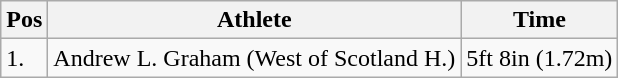<table class="wikitable">
<tr>
<th>Pos</th>
<th>Athlete</th>
<th>Time</th>
</tr>
<tr>
<td>1.</td>
<td>Andrew L. Graham (West of Scotland H.)</td>
<td>5ft 8in (1.72m)</td>
</tr>
</table>
